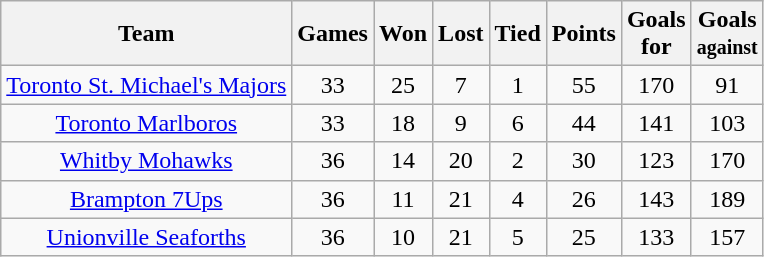<table class="wikitable">
<tr>
<th>Team</th>
<th>Games</th>
<th>Won</th>
<th>Lost</th>
<th>Tied</th>
<th>Points</th>
<th>Goals<br>for</th>
<th>Goals<br><small>against</small></th>
</tr>
<tr align="center">
<td><a href='#'>Toronto St. Michael's Majors</a></td>
<td>33</td>
<td>25</td>
<td>7</td>
<td>1</td>
<td>55</td>
<td>170</td>
<td>91</td>
</tr>
<tr align="center">
<td><a href='#'>Toronto Marlboros</a></td>
<td>33</td>
<td>18</td>
<td>9</td>
<td>6</td>
<td>44</td>
<td>141</td>
<td>103</td>
</tr>
<tr align="center">
<td><a href='#'>Whitby Mohawks</a></td>
<td>36</td>
<td>14</td>
<td>20</td>
<td>2</td>
<td>30</td>
<td>123</td>
<td>170</td>
</tr>
<tr align="center">
<td><a href='#'>Brampton 7Ups</a></td>
<td>36</td>
<td>11</td>
<td>21</td>
<td>4</td>
<td>26</td>
<td>143</td>
<td>189</td>
</tr>
<tr align="center">
<td><a href='#'>Unionville Seaforths</a></td>
<td>36</td>
<td>10</td>
<td>21</td>
<td>5</td>
<td>25</td>
<td>133</td>
<td>157</td>
</tr>
</table>
